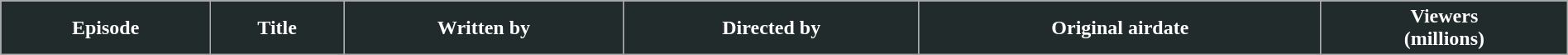<table class="wikitable plainrowheaders" style="width:100%;">
<tr style="color:#FFFFFF;">
<th style="background:#212B2C;">Episode</th>
<th style="background:#212B2C;">Title</th>
<th style="background:#212B2C;">Written by</th>
<th style="background:#212B2C;">Directed by</th>
<th style="background:#212B2C;">Original airdate</th>
<th style="background:#212B2C;">Viewers<br>(millions)<br>


</th>
</tr>
</table>
